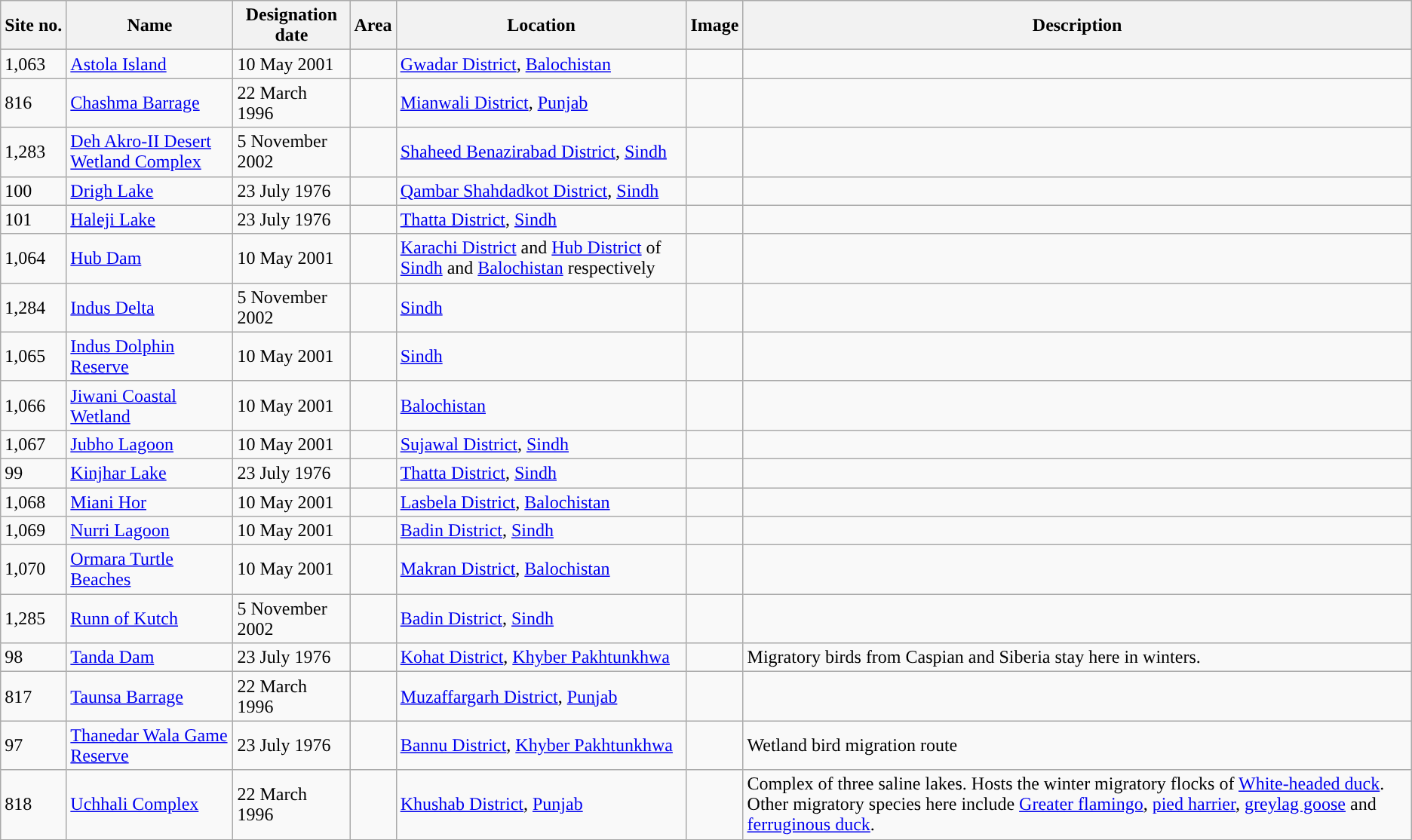<table class="wikitable sortable">
<tr>
<th style="background-color:">Site no.</th>
<th style="background-color:">Name</th>
<th style="background-color:">Designation date</th>
<th style="background-color:">Area</th>
<th style="background-color:">Location</th>
<th style="background-color:">Image</th>
<th style="background-color:">Description</th>
</tr>
<tr>
<td>1,063</td>
<td><a href='#'>Astola Island</a></td>
<td>10 May 2001</td>
<td></td>
<td><a href='#'>Gwadar District</a>, <a href='#'>Balochistan</a></td>
<td></td>
<td></td>
</tr>
<tr>
<td>816</td>
<td><a href='#'>Chashma Barrage</a></td>
<td>22 March 1996</td>
<td></td>
<td><a href='#'>Mianwali District</a>, <a href='#'>Punjab</a></td>
<td></td>
<td></td>
</tr>
<tr>
<td>1,283</td>
<td><a href='#'>Deh Akro-II Desert Wetland Complex</a></td>
<td>5 November 2002</td>
<td></td>
<td><a href='#'>Shaheed Benazirabad District</a>, <a href='#'>Sindh</a></td>
<td></td>
<td></td>
</tr>
<tr>
<td>100</td>
<td><a href='#'>Drigh Lake</a></td>
<td>23 July 1976</td>
<td></td>
<td><a href='#'>Qambar Shahdadkot District</a>, <a href='#'>Sindh</a></td>
<td></td>
<td></td>
</tr>
<tr>
<td>101</td>
<td><a href='#'>Haleji Lake</a></td>
<td>23 July 1976</td>
<td></td>
<td><a href='#'>Thatta District</a>, <a href='#'>Sindh</a></td>
<td></td>
<td></td>
</tr>
<tr>
<td>1,064</td>
<td><a href='#'>Hub Dam</a></td>
<td>10 May 2001</td>
<td></td>
<td><a href='#'>Karachi District</a> and <a href='#'>Hub District</a> of <a href='#'>Sindh</a> and <a href='#'>Balochistan</a> respectively</td>
<td></td>
<td></td>
</tr>
<tr>
<td>1,284</td>
<td><a href='#'>Indus Delta</a></td>
<td>5 November 2002</td>
<td></td>
<td><a href='#'>Sindh</a></td>
<td></td>
<td></td>
</tr>
<tr>
<td>1,065</td>
<td><a href='#'>Indus Dolphin Reserve</a></td>
<td>10 May 2001</td>
<td></td>
<td><a href='#'>Sindh</a></td>
<td></td>
<td></td>
</tr>
<tr>
<td>1,066</td>
<td><a href='#'>Jiwani Coastal Wetland</a></td>
<td>10 May 2001</td>
<td></td>
<td><a href='#'>Balochistan</a></td>
<td></td>
<td></td>
</tr>
<tr>
<td>1,067</td>
<td><a href='#'>Jubho Lagoon</a></td>
<td>10 May 2001</td>
<td></td>
<td><a href='#'>Sujawal District</a>, <a href='#'>Sindh</a></td>
<td></td>
<td></td>
</tr>
<tr>
<td>99</td>
<td><a href='#'>Kinjhar Lake</a></td>
<td>23 July 1976</td>
<td></td>
<td><a href='#'>Thatta District</a>, <a href='#'>Sindh</a></td>
<td></td>
<td></td>
</tr>
<tr>
<td>1,068</td>
<td><a href='#'>Miani Hor</a></td>
<td>10 May 2001</td>
<td></td>
<td><a href='#'>Lasbela District</a>, <a href='#'>Balochistan</a></td>
<td></td>
<td></td>
</tr>
<tr>
<td>1,069</td>
<td><a href='#'>Nurri Lagoon</a></td>
<td>10 May 2001</td>
<td></td>
<td><a href='#'>Badin District</a>, <a href='#'>Sindh</a></td>
<td></td>
<td></td>
</tr>
<tr>
<td>1,070</td>
<td><a href='#'>Ormara Turtle Beaches</a></td>
<td>10 May 2001</td>
<td></td>
<td><a href='#'>Makran District</a>, <a href='#'>Balochistan</a></td>
<td></td>
<td></td>
</tr>
<tr>
<td>1,285</td>
<td><a href='#'>Runn of Kutch</a></td>
<td>5 November 2002</td>
<td></td>
<td><a href='#'>Badin District</a>, <a href='#'>Sindh</a></td>
<td></td>
<td></td>
</tr>
<tr>
<td>98</td>
<td><a href='#'>Tanda Dam</a></td>
<td>23 July 1976</td>
<td></td>
<td><a href='#'>Kohat District</a>, <a href='#'>Khyber Pakhtunkhwa</a></td>
<td></td>
<td>Migratory birds from Caspian and Siberia stay here in winters.</td>
</tr>
<tr>
<td>817</td>
<td><a href='#'>Taunsa Barrage</a></td>
<td>22 March 1996</td>
<td></td>
<td><a href='#'>Muzaffargarh District</a>, <a href='#'>Punjab</a></td>
<td></td>
<td></td>
</tr>
<tr>
<td>97</td>
<td><a href='#'>Thanedar Wala Game Reserve</a></td>
<td>23 July 1976</td>
<td></td>
<td><a href='#'>Bannu District</a>, <a href='#'>Khyber Pakhtunkhwa</a></td>
<td></td>
<td>Wetland bird migration route</td>
</tr>
<tr>
<td>818</td>
<td><a href='#'>Uchhali Complex</a></td>
<td>22 March 1996</td>
<td></td>
<td><a href='#'>Khushab District</a>, <a href='#'>Punjab</a></td>
<td></td>
<td>Complex of three saline lakes. Hosts the winter migratory flocks of <a href='#'>White-headed duck</a>. Other migratory species here include <a href='#'>Greater flamingo</a>, <a href='#'>pied harrier</a>, <a href='#'>greylag goose</a> and <a href='#'>ferruginous duck</a>.</td>
</tr>
</table>
